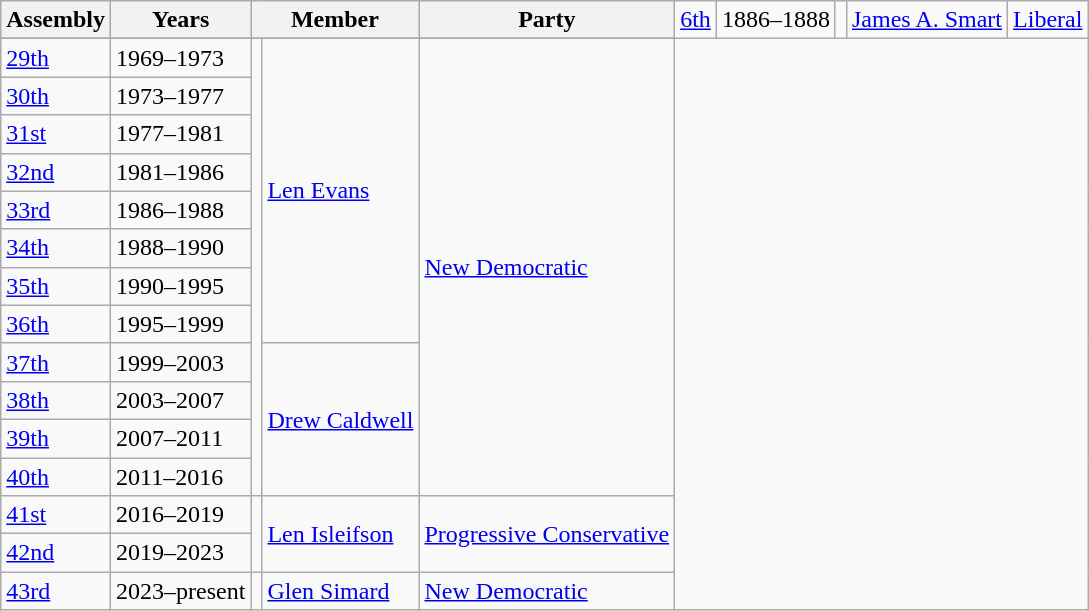<table class="wikitable">
<tr>
<th>Assembly</th>
<th>Years</th>
<th colspan="2">Member</th>
<th>Party<br></th>
<td><a href='#'>6th</a></td>
<td>1886–1888</td>
<td></td>
<td><a href='#'>James A. Smart</a></td>
<td><a href='#'>Liberal</a></td>
</tr>
<tr>
</tr>
<tr>
<td><a href='#'>29th</a></td>
<td>1969–1973</td>
<td rowspan=12 ></td>
<td rowspan=8><a href='#'>Len Evans</a></td>
<td rowspan=12><a href='#'>New Democratic</a></td>
</tr>
<tr>
<td><a href='#'>30th</a></td>
<td>1973–1977</td>
</tr>
<tr>
<td><a href='#'>31st</a></td>
<td>1977–1981</td>
</tr>
<tr>
<td><a href='#'>32nd</a></td>
<td>1981–1986</td>
</tr>
<tr>
<td><a href='#'>33rd</a></td>
<td>1986–1988</td>
</tr>
<tr>
<td><a href='#'>34th</a></td>
<td>1988–1990</td>
</tr>
<tr>
<td><a href='#'>35th</a></td>
<td>1990–1995</td>
</tr>
<tr>
<td><a href='#'>36th</a></td>
<td>1995–1999</td>
</tr>
<tr>
<td><a href='#'>37th</a></td>
<td>1999–2003</td>
<td rowspan=4><a href='#'>Drew Caldwell</a></td>
</tr>
<tr>
<td><a href='#'>38th</a></td>
<td>2003–2007</td>
</tr>
<tr>
<td><a href='#'>39th</a></td>
<td>2007–2011</td>
</tr>
<tr>
<td><a href='#'>40th</a></td>
<td>2011–2016</td>
</tr>
<tr>
<td><a href='#'>41st</a></td>
<td>2016–2019</td>
<td rowspan=2 ></td>
<td rowspan=2><a href='#'>Len Isleifson</a></td>
<td rowspan=2><a href='#'>Progressive Conservative</a></td>
</tr>
<tr>
<td><a href='#'>42nd</a></td>
<td>2019–2023</td>
</tr>
<tr>
<td><a href='#'>43rd</a></td>
<td>2023–present</td>
<td rowspan=1 ></td>
<td rowspan=1><a href='#'>Glen Simard</a></td>
<td rowspan=1><a href='#'>New Democratic</a></td>
</tr>
</table>
